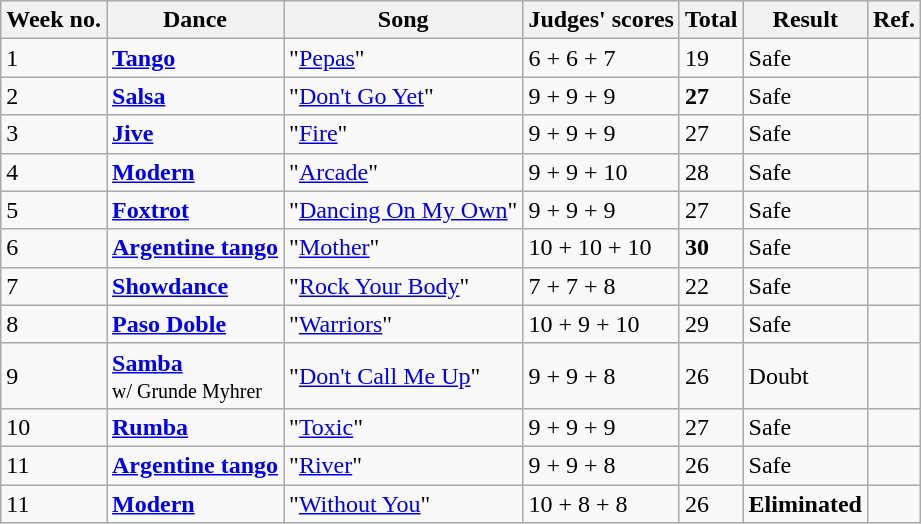<table class="wikitable">
<tr>
<th>Week no.</th>
<th>Dance</th>
<th>Song</th>
<th>Judges' scores</th>
<th>Total</th>
<th>Result</th>
<th>Ref.</th>
</tr>
<tr>
<td>1</td>
<td><strong><a href='#'>Tango</a></strong></td>
<td>"<a href='#'>Pepas</a>"</td>
<td>6 + 6 + 7</td>
<td>19</td>
<td>Safe</td>
<td></td>
</tr>
<tr>
<td>2</td>
<td><strong><a href='#'>Salsa</a></strong></td>
<td>"<a href='#'>Don't Go Yet</a>"</td>
<td>9 + 9 + 9</td>
<td><strong>27</strong></td>
<td>Safe</td>
<td></td>
</tr>
<tr>
<td>3</td>
<td><strong><a href='#'>Jive</a></strong></td>
<td>"<a href='#'>Fire</a>"</td>
<td>9 + 9 + 9</td>
<td>27</td>
<td>Safe</td>
<td></td>
</tr>
<tr>
<td>4</td>
<td><strong><a href='#'>Modern</a></strong></td>
<td>"<a href='#'>Arcade</a>"</td>
<td>9 + 9 + 10</td>
<td>28</td>
<td>Safe</td>
<td></td>
</tr>
<tr>
<td>5</td>
<td><strong><a href='#'>Foxtrot</a></strong></td>
<td>"<a href='#'>Dancing On My Own</a>"</td>
<td>9 + 9 + 9</td>
<td>27</td>
<td>Safe</td>
<td></td>
</tr>
<tr>
<td>6</td>
<td><strong><a href='#'>Argentine tango</a></strong></td>
<td>"<a href='#'>Mother</a>"</td>
<td>10 + 10 + 10</td>
<td><strong>30</strong></td>
<td>Safe</td>
<td></td>
</tr>
<tr>
<td>7</td>
<td><strong><a href='#'>Showdance</a></strong></td>
<td>"<a href='#'>Rock Your Body</a>"</td>
<td>7 + 7 + 8</td>
<td>22</td>
<td>Safe</td>
<td></td>
</tr>
<tr>
<td>8</td>
<td><strong><a href='#'>Paso Doble</a></strong></td>
<td>"<a href='#'>Warriors</a>"</td>
<td>10 + 9 + 10</td>
<td>29</td>
<td>Safe</td>
<td></td>
</tr>
<tr>
<td>9</td>
<td><strong><a href='#'>Samba</a></strong><br><small>w/ Grunde Myhrer</small></td>
<td>"<a href='#'>Don't Call Me Up</a>"</td>
<td>9 + 9 + 8</td>
<td>26</td>
<td>Doubt</td>
<td></td>
</tr>
<tr>
<td>10</td>
<td><strong><a href='#'>Rumba</a></strong></td>
<td>"<a href='#'>Toxic</a>"</td>
<td>9 + 9 + 9</td>
<td>27</td>
<td>Safe</td>
<td></td>
</tr>
<tr>
<td>11</td>
<td><strong><a href='#'>Argentine tango</a></strong></td>
<td>"<a href='#'>River</a>"</td>
<td>9 + 9 + 8</td>
<td>26</td>
<td>Safe</td>
<td></td>
</tr>
<tr>
<td>11</td>
<td><strong><a href='#'>Modern</a></strong></td>
<td>"<a href='#'>Without You</a>"</td>
<td>10 + 8 + 8</td>
<td>26</td>
<td><strong>Eliminated</strong></td>
<td></td>
</tr>
</table>
